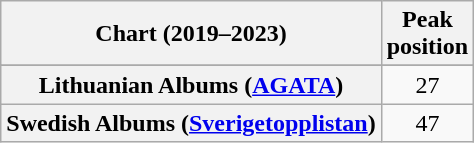<table class="wikitable sortable plainrowheaders" style="text-align:center">
<tr>
<th scope="col">Chart (2019–2023)</th>
<th scope="col">Peak<br>position</th>
</tr>
<tr>
</tr>
<tr>
</tr>
<tr>
<th scope="row">Lithuanian Albums (<a href='#'>AGATA</a>)</th>
<td>27</td>
</tr>
<tr>
<th scope="row">Swedish Albums (<a href='#'>Sverigetopplistan</a>)</th>
<td>47</td>
</tr>
</table>
